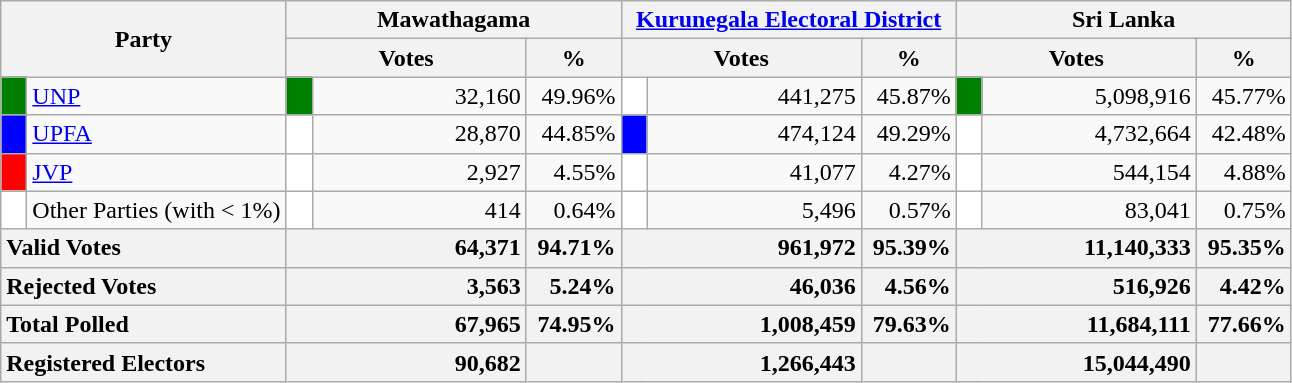<table class="wikitable">
<tr>
<th colspan="2" width="144px"rowspan="2">Party</th>
<th colspan="3" width="216px">Mawathagama</th>
<th colspan="3" width="216px"><a href='#'>Kurunegala Electoral District</a></th>
<th colspan="3" width="216px">Sri Lanka</th>
</tr>
<tr>
<th colspan="2" width="144px">Votes</th>
<th>%</th>
<th colspan="2" width="144px">Votes</th>
<th>%</th>
<th colspan="2" width="144px">Votes</th>
<th>%</th>
</tr>
<tr>
<td style="background-color:green;" width="10px"></td>
<td style="text-align:left;"><a href='#'>UNP</a></td>
<td style="background-color:green;" width="10px"></td>
<td style="text-align:right;">32,160</td>
<td style="text-align:right;">49.96%</td>
<td style="background-color:white;" width="10px"></td>
<td style="text-align:right;">441,275</td>
<td style="text-align:right;">45.87%</td>
<td style="background-color:green;" width="10px"></td>
<td style="text-align:right;">5,098,916</td>
<td style="text-align:right;">45.77%</td>
</tr>
<tr>
<td style="background-color:blue;" width="10px"></td>
<td style="text-align:left;"><a href='#'>UPFA</a></td>
<td style="background-color:white;" width="10px"></td>
<td style="text-align:right;">28,870</td>
<td style="text-align:right;">44.85%</td>
<td style="background-color:blue;" width="10px"></td>
<td style="text-align:right;">474,124</td>
<td style="text-align:right;">49.29%</td>
<td style="background-color:white;" width="10px"></td>
<td style="text-align:right;">4,732,664</td>
<td style="text-align:right;">42.48%</td>
</tr>
<tr>
<td style="background-color:red;" width="10px"></td>
<td style="text-align:left;"><a href='#'>JVP</a></td>
<td style="background-color:white;" width="10px"></td>
<td style="text-align:right;">2,927</td>
<td style="text-align:right;">4.55%</td>
<td style="background-color:white;" width="10px"></td>
<td style="text-align:right;">41,077</td>
<td style="text-align:right;">4.27%</td>
<td style="background-color:white;" width="10px"></td>
<td style="text-align:right;">544,154</td>
<td style="text-align:right;">4.88%</td>
</tr>
<tr>
<td style="background-color:white;" width="10px"></td>
<td style="text-align:left;">Other Parties (with < 1%)</td>
<td style="background-color:white;" width="10px"></td>
<td style="text-align:right;">414</td>
<td style="text-align:right;">0.64%</td>
<td style="background-color:white;" width="10px"></td>
<td style="text-align:right;">5,496</td>
<td style="text-align:right;">0.57%</td>
<td style="background-color:white;" width="10px"></td>
<td style="text-align:right;">83,041</td>
<td style="text-align:right;">0.75%</td>
</tr>
<tr>
<th colspan="2" width="144px"style="text-align:left;">Valid Votes</th>
<th style="text-align:right;"colspan="2" width="144px">64,371</th>
<th style="text-align:right;">94.71%</th>
<th style="text-align:right;"colspan="2" width="144px">961,972</th>
<th style="text-align:right;">95.39%</th>
<th style="text-align:right;"colspan="2" width="144px">11,140,333</th>
<th style="text-align:right;">95.35%</th>
</tr>
<tr>
<th colspan="2" width="144px"style="text-align:left;">Rejected Votes</th>
<th style="text-align:right;"colspan="2" width="144px">3,563</th>
<th style="text-align:right;">5.24%</th>
<th style="text-align:right;"colspan="2" width="144px">46,036</th>
<th style="text-align:right;">4.56%</th>
<th style="text-align:right;"colspan="2" width="144px">516,926</th>
<th style="text-align:right;">4.42%</th>
</tr>
<tr>
<th colspan="2" width="144px"style="text-align:left;">Total Polled</th>
<th style="text-align:right;"colspan="2" width="144px">67,965</th>
<th style="text-align:right;">74.95%</th>
<th style="text-align:right;"colspan="2" width="144px">1,008,459</th>
<th style="text-align:right;">79.63%</th>
<th style="text-align:right;"colspan="2" width="144px">11,684,111</th>
<th style="text-align:right;">77.66%</th>
</tr>
<tr>
<th colspan="2" width="144px"style="text-align:left;">Registered Electors</th>
<th style="text-align:right;"colspan="2" width="144px">90,682</th>
<th></th>
<th style="text-align:right;"colspan="2" width="144px">1,266,443</th>
<th></th>
<th style="text-align:right;"colspan="2" width="144px">15,044,490</th>
<th></th>
</tr>
</table>
